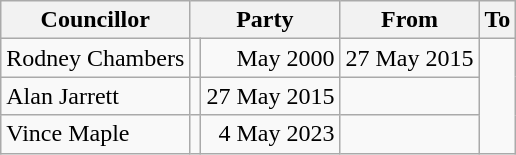<table class=wikitable>
<tr>
<th>Councillor</th>
<th colspan=2>Party</th>
<th>From</th>
<th>To</th>
</tr>
<tr>
<td>Rodney Chambers</td>
<td></td>
<td align=right>May 2000</td>
<td align=right>27 May 2015</td>
</tr>
<tr>
<td>Alan Jarrett</td>
<td></td>
<td align=right>27 May 2015</td>
<td></td>
</tr>
<tr>
<td>Vince Maple</td>
<td></td>
<td align=right>4 May 2023</td>
<td></td>
</tr>
</table>
